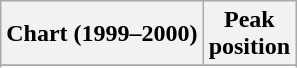<table class="wikitable sortable plainrowheaders" style="text-align:center">
<tr>
<th scope="col">Chart (1999–2000)</th>
<th scope="col">Peak<br>position</th>
</tr>
<tr>
</tr>
<tr>
</tr>
<tr>
</tr>
<tr>
</tr>
<tr>
</tr>
<tr>
</tr>
</table>
